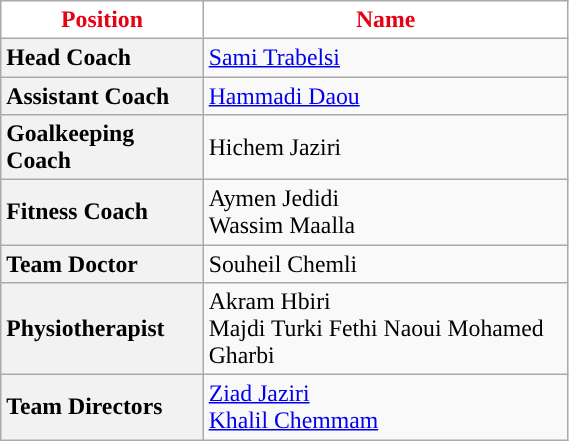<table class="wikitable plainrowheaders" style="font-size:99%; text-align:left;" width="30%">
<tr>
<th style="background:#FFFFFF; color:#E70013; ">Position</th>
<th style="background:#FFFFFF; color:#E70013; ">Name</th>
</tr>
<tr>
<th scope="row" style="text-align: left;">Head Coach</th>
<td> <a href='#'>Sami Trabelsi</a></td>
</tr>
<tr>
<th scope="row" style="text-align: left;">Assistant Coach</th>
<td> <a href='#'>Hammadi Daou</a></td>
</tr>
<tr>
<th scope="row" style="text-align: left;">Goalkeeping Coach</th>
<td> Hichem Jaziri</td>
</tr>
<tr>
<th scope="row" style="text-align: left;">Fitness Coach</th>
<td> Aymen Jedidi<br> Wassim Maalla</td>
</tr>
<tr>
<th scope="row" style="text-align: left;">Team Doctor</th>
<td> Souheil Chemli</td>
</tr>
<tr>
<th scope="row" style="text-align: left;">Physiotherapist</th>
<td> Akram Hbiri<br> Majdi Turki Fethi Naoui Mohamed Gharbi</td>
</tr>
<tr>
<th scope="row" style="text-align: left;">Team Directors</th>
<td> <a href='#'>Ziad Jaziri</a><br> <a href='#'>Khalil Chemmam</a></td>
</tr>
</table>
